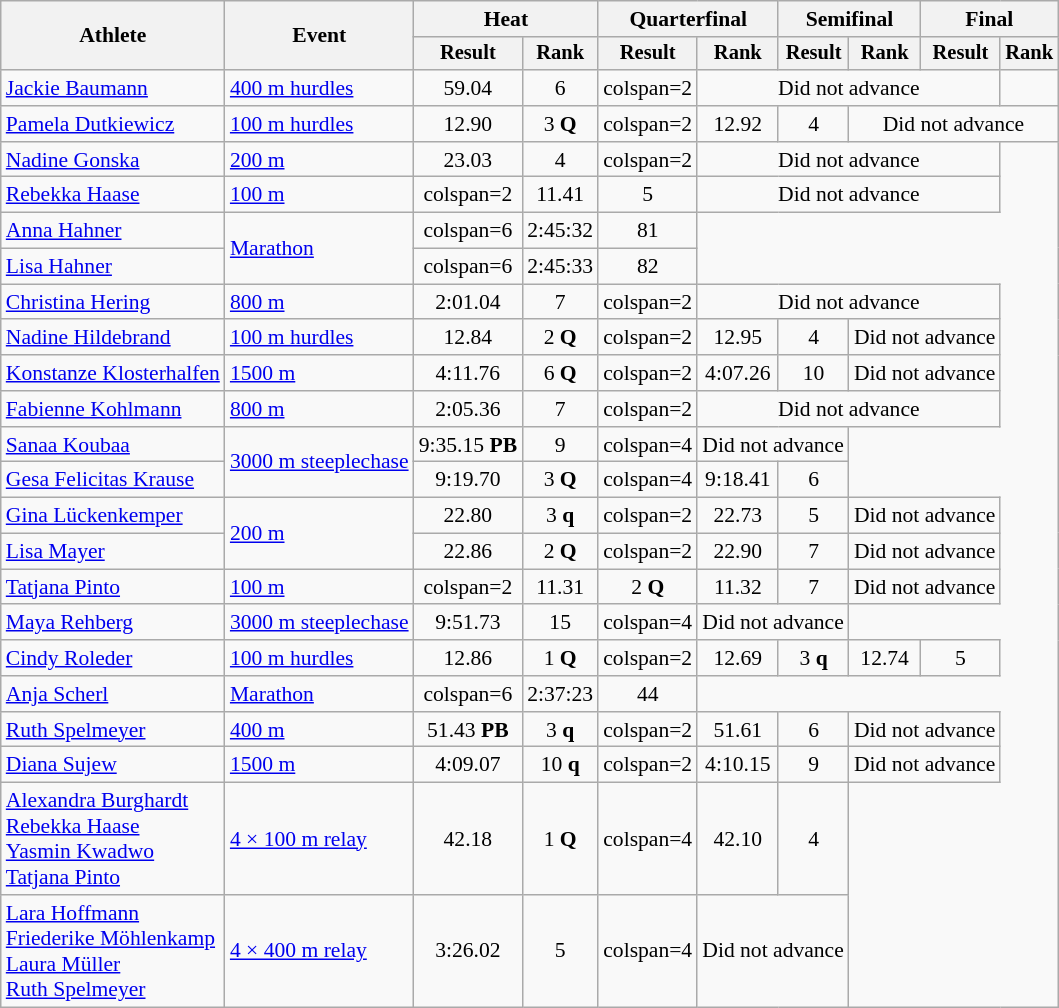<table class="wikitable" style="font-size:90%">
<tr>
<th rowspan="2">Athlete</th>
<th rowspan="2">Event</th>
<th colspan="2">Heat</th>
<th colspan="2">Quarterfinal</th>
<th colspan="2">Semifinal</th>
<th colspan="2">Final</th>
</tr>
<tr style="font-size:95%">
<th>Result</th>
<th>Rank</th>
<th>Result</th>
<th>Rank</th>
<th>Result</th>
<th>Rank</th>
<th>Result</th>
<th>Rank</th>
</tr>
<tr align=center>
<td align=left><a href='#'>Jackie Baumann</a></td>
<td align=left><a href='#'>400 m hurdles</a></td>
<td>59.04</td>
<td>6</td>
<td>colspan=2 </td>
<td colspan=4>Did not advance</td>
</tr>
<tr align=center>
<td align=left><a href='#'>Pamela Dutkiewicz</a></td>
<td align=left><a href='#'>100 m hurdles</a></td>
<td>12.90</td>
<td>3 <strong>Q</strong></td>
<td>colspan=2 </td>
<td>12.92</td>
<td>4</td>
<td colspan=4>Did not advance</td>
</tr>
<tr align=center>
<td align=left><a href='#'>Nadine Gonska</a></td>
<td align=left><a href='#'>200 m</a></td>
<td>23.03</td>
<td>4</td>
<td>colspan=2 </td>
<td colspan=4>Did not advance</td>
</tr>
<tr align=center>
<td align=left><a href='#'>Rebekka Haase</a></td>
<td align=left><a href='#'>100 m</a></td>
<td>colspan=2 </td>
<td>11.41</td>
<td>5</td>
<td colspan=4>Did not advance</td>
</tr>
<tr align=center>
<td align=left><a href='#'>Anna Hahner</a></td>
<td align=left rowspan=2><a href='#'>Marathon</a></td>
<td>colspan=6 </td>
<td>2:45:32</td>
<td>81</td>
</tr>
<tr align=center>
<td align=left><a href='#'>Lisa Hahner</a></td>
<td>colspan=6 </td>
<td>2:45:33</td>
<td>82</td>
</tr>
<tr align=center>
<td align=left><a href='#'>Christina Hering</a></td>
<td align=left><a href='#'>800 m</a></td>
<td>2:01.04</td>
<td>7</td>
<td>colspan=2 </td>
<td colspan=4>Did not advance</td>
</tr>
<tr align=center>
<td align=left><a href='#'>Nadine Hildebrand</a></td>
<td align=left><a href='#'>100 m hurdles</a></td>
<td>12.84</td>
<td>2 <strong>Q</strong></td>
<td>colspan=2 </td>
<td>12.95</td>
<td>4</td>
<td colspan=2>Did not advance</td>
</tr>
<tr align=center>
<td align=left><a href='#'>Konstanze Klosterhalfen</a></td>
<td align=left><a href='#'>1500 m</a></td>
<td>4:11.76</td>
<td>6 <strong>Q</strong></td>
<td>colspan=2 </td>
<td>4:07.26</td>
<td>10</td>
<td colspan=2>Did not advance</td>
</tr>
<tr align=center>
<td align=left><a href='#'>Fabienne Kohlmann</a></td>
<td align=left><a href='#'>800 m</a></td>
<td>2:05.36</td>
<td>7</td>
<td>colspan=2 </td>
<td colspan=4>Did not advance</td>
</tr>
<tr align=center>
<td align=left><a href='#'>Sanaa Koubaa</a></td>
<td align=left rowspan=2><a href='#'>3000 m steeplechase</a></td>
<td>9:35.15 <strong>PB</strong></td>
<td>9</td>
<td>colspan=4 </td>
<td colspan=2>Did not advance</td>
</tr>
<tr align=center>
<td align=left><a href='#'>Gesa Felicitas Krause</a></td>
<td>9:19.70</td>
<td>3 <strong>Q</strong></td>
<td>colspan=4 </td>
<td>9:18.41</td>
<td>6</td>
</tr>
<tr align=center>
<td align=left><a href='#'>Gina Lückenkemper</a></td>
<td align=left rowspan=2><a href='#'>200 m</a></td>
<td>22.80</td>
<td>3 <strong>q</strong></td>
<td>colspan=2 </td>
<td>22.73</td>
<td>5</td>
<td colspan=2>Did not advance</td>
</tr>
<tr align=center>
<td align=left><a href='#'>Lisa Mayer</a></td>
<td>22.86</td>
<td>2 <strong>Q</strong></td>
<td>colspan=2 </td>
<td>22.90</td>
<td>7</td>
<td colspan=2>Did not advance</td>
</tr>
<tr align=center>
<td align=left><a href='#'>Tatjana Pinto</a></td>
<td align=left><a href='#'>100 m</a></td>
<td>colspan=2 </td>
<td>11.31</td>
<td>2 <strong>Q</strong></td>
<td>11.32</td>
<td>7</td>
<td colspan=2>Did not advance</td>
</tr>
<tr align=center>
<td align=left><a href='#'>Maya Rehberg</a></td>
<td align=left><a href='#'>3000 m steeplechase</a></td>
<td>9:51.73</td>
<td>15</td>
<td>colspan=4 </td>
<td colspan=2>Did not advance</td>
</tr>
<tr align=center>
<td align=left><a href='#'>Cindy Roleder</a></td>
<td align=left><a href='#'>100 m hurdles</a></td>
<td>12.86</td>
<td>1 <strong>Q</strong></td>
<td>colspan=2 </td>
<td>12.69</td>
<td>3 <strong>q</strong></td>
<td>12.74</td>
<td>5</td>
</tr>
<tr align=center>
<td align=left><a href='#'>Anja Scherl</a></td>
<td align=left><a href='#'>Marathon</a></td>
<td>colspan=6 </td>
<td>2:37:23</td>
<td>44</td>
</tr>
<tr align=center>
<td align=left><a href='#'>Ruth Spelmeyer</a></td>
<td align=left><a href='#'>400 m</a></td>
<td>51.43 <strong>PB</strong></td>
<td>3 <strong>q</strong></td>
<td>colspan=2 </td>
<td>51.61</td>
<td>6</td>
<td colspan=2>Did not advance</td>
</tr>
<tr align=center>
<td align=left><a href='#'>Diana Sujew</a></td>
<td align=left><a href='#'>1500 m</a></td>
<td>4:09.07</td>
<td>10 <strong>q</strong></td>
<td>colspan=2 </td>
<td>4:10.15</td>
<td>9</td>
<td colspan=2>Did not advance</td>
</tr>
<tr align=center>
<td align=left><a href='#'>Alexandra Burghardt</a><br><a href='#'>Rebekka Haase</a><br><a href='#'>Yasmin Kwadwo</a><br><a href='#'>Tatjana Pinto</a></td>
<td align=left><a href='#'>4 × 100 m relay</a></td>
<td>42.18</td>
<td>1 <strong>Q</strong></td>
<td>colspan=4 </td>
<td>42.10</td>
<td>4</td>
</tr>
<tr align=center>
<td align=left><a href='#'>Lara Hoffmann</a><br><a href='#'>Friederike Möhlenkamp</a><br><a href='#'>Laura Müller</a><br><a href='#'>Ruth Spelmeyer</a></td>
<td align=left><a href='#'>4 × 400 m relay</a></td>
<td>3:26.02</td>
<td>5</td>
<td>colspan=4 </td>
<td colspan=2>Did not advance</td>
</tr>
</table>
